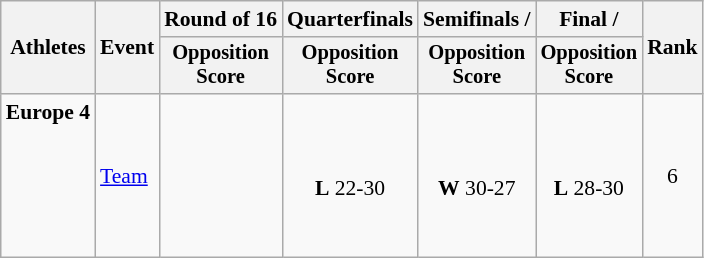<table class=wikitable style="font-size:90%">
<tr>
<th rowspan="2">Athletes</th>
<th rowspan="2">Event</th>
<th>Round of 16</th>
<th>Quarterfinals</th>
<th>Semifinals / </th>
<th>Final / </th>
<th rowspan=2>Rank</th>
</tr>
<tr style="font-size:95%">
<th>Opposition<br>Score</th>
<th>Opposition<br>Score</th>
<th>Opposition<br>Score</th>
<th>Opposition<br>Score</th>
</tr>
<tr align=center>
<td align=left><strong>Europe 4</strong> <br>  <br>  <br>  <br>  <br>  <br> </td>
<td align=left><a href='#'>Team</a></td>
<td></td>
<td> <br> <strong>L</strong> 22-30</td>
<td> <br> <strong>W</strong> 30-27</td>
<td> <br> <strong>L</strong> 28-30</td>
<td>6</td>
</tr>
</table>
